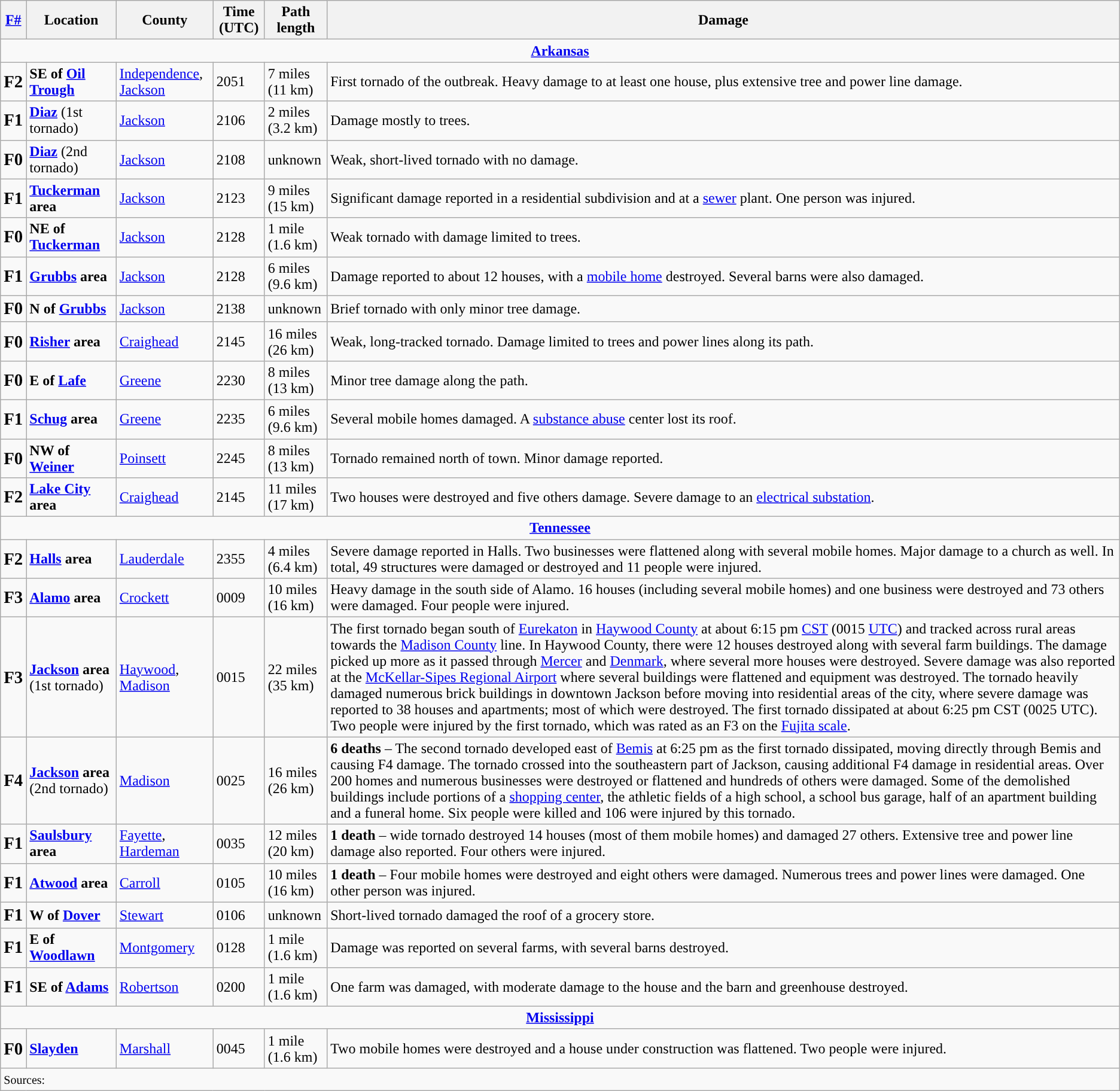<table class="wikitable">
<tr>
<th><strong><a href='#'>F#</a></strong></th>
<th><strong>Location</strong></th>
<th><strong>County</strong></th>
<th><strong>Time (UTC)</strong></th>
<th><strong>Path length</strong></th>
<th><strong>Damage</strong></th>
</tr>
<tr>
<td colspan="7" align=center><strong><a href='#'>Arkansas</a></strong></td>
</tr>
<tr>
<td><big><strong>F2</strong></big></td>
<td><strong>SE of <a href='#'>Oil Trough</a></strong></td>
<td><a href='#'>Independence</a>, <a href='#'>Jackson</a></td>
<td>2051</td>
<td>7 miles <br>(11 km)</td>
<td>First tornado of the outbreak. Heavy damage to at least one house, plus extensive tree and power line damage.</td>
</tr>
<tr>
<td><big><strong>F1</strong></big></td>
<td><strong><a href='#'>Diaz</a></strong> (1st tornado)</td>
<td><a href='#'>Jackson</a></td>
<td>2106</td>
<td>2 miles <br>(3.2 km)</td>
<td>Damage mostly to trees.</td>
</tr>
<tr>
<td><big><strong>F0</strong></big></td>
<td><strong><a href='#'>Diaz</a></strong> (2nd tornado)</td>
<td><a href='#'>Jackson</a></td>
<td>2108</td>
<td>unknown</td>
<td>Weak, short-lived tornado with no damage.</td>
</tr>
<tr>
<td><big><strong>F1</strong></big></td>
<td><strong><a href='#'>Tuckerman</a> area</strong></td>
<td><a href='#'>Jackson</a></td>
<td>2123</td>
<td>9 miles <br>(15 km)</td>
<td>Significant damage reported in a residential subdivision and at a <a href='#'>sewer</a> plant. One person was injured.</td>
</tr>
<tr>
<td><big><strong>F0</strong></big></td>
<td><strong>NE of <a href='#'>Tuckerman</a></strong></td>
<td><a href='#'>Jackson</a></td>
<td>2128</td>
<td>1 mile <br>(1.6 km)</td>
<td>Weak tornado with damage limited to trees.</td>
</tr>
<tr>
<td><big><strong>F1</strong></big></td>
<td><strong><a href='#'>Grubbs</a> area</strong></td>
<td><a href='#'>Jackson</a></td>
<td>2128</td>
<td>6 miles <br>(9.6 km)</td>
<td>Damage reported to about 12 houses, with a <a href='#'>mobile home</a> destroyed. Several barns were also damaged.</td>
</tr>
<tr>
<td><big><strong>F0</strong></big></td>
<td><strong>N of <a href='#'>Grubbs</a></strong></td>
<td><a href='#'>Jackson</a></td>
<td>2138</td>
<td>unknown</td>
<td>Brief tornado with only minor tree damage.</td>
</tr>
<tr>
<td><big><strong>F0</strong></big></td>
<td><strong><a href='#'>Risher</a> area</strong></td>
<td><a href='#'>Craighead</a></td>
<td>2145</td>
<td>16 miles <br>(26 km)</td>
<td>Weak, long-tracked tornado. Damage limited to trees and power lines along its path.</td>
</tr>
<tr>
<td><big><strong>F0</strong></big></td>
<td><strong>E of <a href='#'>Lafe</a></strong></td>
<td><a href='#'>Greene</a></td>
<td>2230</td>
<td>8 miles <br>(13 km)</td>
<td>Minor tree damage along the path.</td>
</tr>
<tr>
<td><big><strong>F1</strong></big></td>
<td><strong><a href='#'>Schug</a> area</strong></td>
<td><a href='#'>Greene</a></td>
<td>2235</td>
<td>6 miles <br>(9.6 km)</td>
<td>Several mobile homes damaged. A <a href='#'>substance abuse</a> center lost its roof.</td>
</tr>
<tr>
<td><big><strong>F0</strong></big></td>
<td><strong>NW of <a href='#'>Weiner</a></strong></td>
<td><a href='#'>Poinsett</a></td>
<td>2245</td>
<td>8 miles <br>(13 km)</td>
<td>Tornado remained north of town. Minor damage reported.</td>
</tr>
<tr>
<td><big><strong>F2</strong></big></td>
<td><strong><a href='#'>Lake City</a> area</strong></td>
<td><a href='#'>Craighead</a></td>
<td>2145</td>
<td>11 miles <br>(17 km)</td>
<td>Two houses were destroyed and five others damage. Severe damage to an <a href='#'>electrical substation</a>.</td>
</tr>
<tr>
<td colspan="7" align=center><strong><a href='#'>Tennessee</a></strong></td>
</tr>
<tr>
<td><big><strong>F2</strong></big></td>
<td><strong><a href='#'>Halls</a> area</strong></td>
<td><a href='#'>Lauderdale</a></td>
<td>2355</td>
<td>4 miles <br>(6.4 km)</td>
<td>Severe damage reported in Halls. Two businesses were flattened along with several mobile homes. Major damage to a church as well. In total, 49 structures were damaged or destroyed and 11 people were injured.</td>
</tr>
<tr>
<td><big><strong>F3</strong></big></td>
<td><strong><a href='#'>Alamo</a> area</strong></td>
<td><a href='#'>Crockett</a></td>
<td>0009</td>
<td>10 miles <br>(16 km)</td>
<td>Heavy damage in the south side of Alamo. 16 houses (including several mobile homes) and one business were destroyed and 73 others were damaged. Four people were injured.</td>
</tr>
<tr>
<td><big><strong>F3</strong></big></td>
<td><strong><a href='#'>Jackson</a> area</strong> (1st tornado)</td>
<td><a href='#'>Haywood</a>, <a href='#'>Madison</a></td>
<td>0015</td>
<td>22 miles <br>(35 km)</td>
<td>The first tornado began south of <a href='#'>Eurekaton</a> in <a href='#'>Haywood County</a> at about 6:15 pm <a href='#'>CST</a> (0015 <a href='#'>UTC</a>) and tracked across rural areas towards the <a href='#'>Madison County</a> line. In Haywood County, there were 12 houses destroyed along with several farm buildings. The damage picked up more as it passed through <a href='#'>Mercer</a> and <a href='#'>Denmark</a>, where several more houses were destroyed. Severe damage was also reported at the <a href='#'>McKellar-Sipes Regional Airport</a> where several buildings were flattened and equipment was destroyed. The tornado heavily damaged numerous brick buildings in downtown Jackson before moving into residential areas of the city, where severe damage was reported to 38 houses and apartments; most of which were destroyed. The first tornado dissipated at about 6:25 pm CST (0025 UTC). Two people were injured by the first tornado, which was rated as an F3 on the <a href='#'>Fujita scale</a>.</td>
</tr>
<tr>
<td><big><strong>F4</strong></big></td>
<td><strong><a href='#'>Jackson</a> area</strong> (2nd tornado)</td>
<td><a href='#'>Madison</a></td>
<td>0025</td>
<td>16 miles <br>(26 km)</td>
<td><strong>6 deaths</strong> – The second tornado developed east of <a href='#'>Bemis</a> at 6:25 pm as the first tornado dissipated, moving directly through Bemis and causing F4 damage. The tornado crossed into the southeastern part of Jackson, causing additional F4 damage in residential areas. Over 200 homes and numerous businesses were destroyed or flattened and hundreds of others were damaged. Some of the demolished buildings include portions of a <a href='#'>shopping center</a>, the athletic fields of a high school, a school bus garage, half of an apartment building and a funeral home. Six people were killed and 106 were injured by this tornado.</td>
</tr>
<tr>
<td><big><strong>F1</strong></big></td>
<td><strong><a href='#'>Saulsbury</a> area</strong></td>
<td><a href='#'>Fayette</a>, <a href='#'>Hardeman</a></td>
<td>0035</td>
<td>12 miles <br>(20 km)</td>
<td><strong>1 death</strong> –  wide tornado destroyed 14 houses (most of them mobile homes) and damaged 27 others. Extensive tree and power line damage also reported. Four others were injured.</td>
</tr>
<tr>
<td><big><strong>F1</strong></big></td>
<td><strong><a href='#'>Atwood</a> area</strong></td>
<td><a href='#'>Carroll</a></td>
<td>0105</td>
<td>10 miles <br>(16 km)</td>
<td><strong>1 death</strong> – Four mobile homes were destroyed and eight others were damaged. Numerous trees and power lines were damaged. One other person was injured.</td>
</tr>
<tr>
<td><big><strong>F1</strong></big></td>
<td><strong>W of <a href='#'>Dover</a></strong></td>
<td><a href='#'>Stewart</a></td>
<td>0106</td>
<td>unknown</td>
<td>Short-lived tornado damaged the roof of a grocery store.</td>
</tr>
<tr>
<td><big><strong>F1</strong></big></td>
<td><strong>E of <a href='#'>Woodlawn</a></strong></td>
<td><a href='#'>Montgomery</a></td>
<td>0128</td>
<td>1 mile <br>(1.6 km)</td>
<td>Damage was reported on several farms, with several barns destroyed.</td>
</tr>
<tr>
<td><big><strong>F1</strong></big></td>
<td><strong>SE of <a href='#'>Adams</a></strong></td>
<td><a href='#'>Robertson</a></td>
<td>0200</td>
<td>1 mile <br>(1.6 km)</td>
<td>One farm was damaged, with moderate damage to the house and the barn and greenhouse destroyed.</td>
</tr>
<tr>
<td colspan="7" align=center><strong><a href='#'>Mississippi</a></strong></td>
</tr>
<tr>
<td><big><strong>F0</strong></big></td>
<td><strong><a href='#'>Slayden</a></strong></td>
<td><a href='#'>Marshall</a></td>
<td>0045</td>
<td>1 mile <br>(1.6 km)</td>
<td>Two mobile homes were destroyed and a house under construction was flattened. Two people were injured.</td>
</tr>
<tr>
<td colspan="7"><small>Sources: </small></td>
</tr>
</table>
